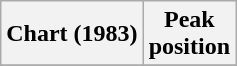<table class="wikitable sortable plainrowheaders" style="text-align:center">
<tr>
<th scope="col">Chart (1983)</th>
<th scope="col">Peak<br> position</th>
</tr>
<tr>
</tr>
</table>
